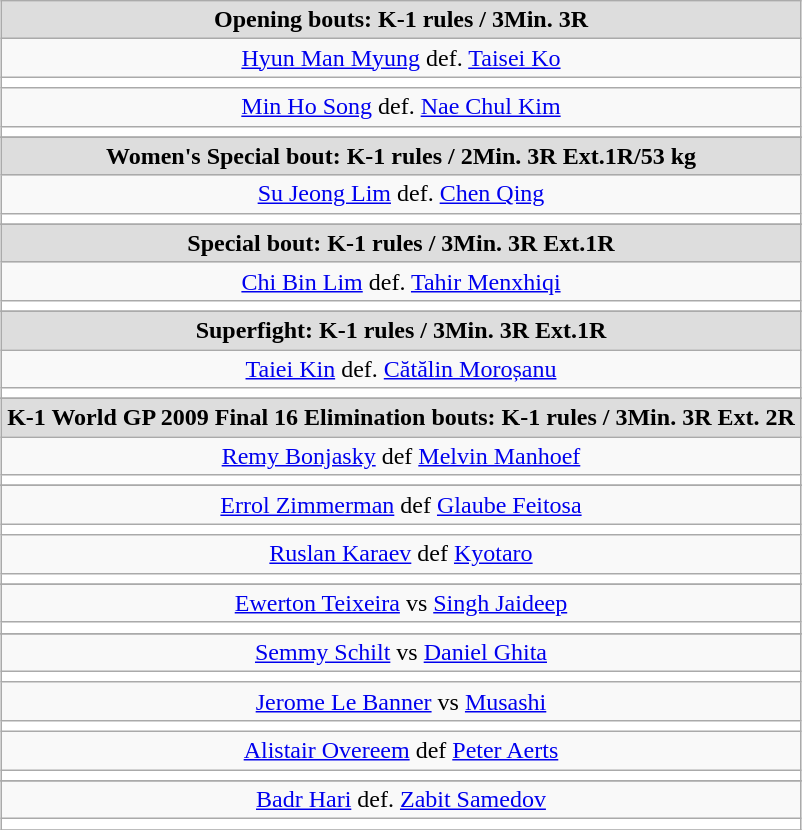<table class="wikitable" style="clear:both; margin:1.5em auto; text-align:center;">
<tr align="center"  bgcolor="#dddddd">
<td><strong>Opening bouts: K-1 rules / 3Min. 3R</strong></td>
</tr>
<tr align="center"  bgcolor=>
<td align=center> <a href='#'>Hyun Man Myung</a> def. <a href='#'>Taisei Ko</a> </td>
</tr>
<tr>
<th style=background:white colspan=2></th>
</tr>
<tr>
<td align=center> <a href='#'>Min Ho Song</a> def. <a href='#'>Nae Chul Kim</a> </td>
</tr>
<tr>
<th style=background:white colspan=2></th>
</tr>
<tr>
</tr>
<tr align="center"  bgcolor="#dddddd">
<td><strong>Women's Special bout: K-1 rules / 2Min. 3R Ext.1R/53 kg</strong></td>
</tr>
<tr align="center"  bgcolor=>
<td align=center> <a href='#'>Su Jeong Lim</a> def. <a href='#'>Chen Qing</a> </td>
</tr>
<tr>
<th style=background:white colspan=2></th>
</tr>
<tr>
</tr>
<tr align="center"  bgcolor="#dddddd">
<td><strong>Special bout: K-1 rules / 3Min. 3R Ext.1R</strong></td>
</tr>
<tr align="center"  bgcolor=>
<td align=center> <a href='#'>Chi Bin Lim</a> def. <a href='#'>Tahir Menxhiqi</a> </td>
</tr>
<tr>
<th style=background:white colspan=2></th>
</tr>
<tr>
</tr>
<tr align="center"  bgcolor="#dddddd">
<td><strong>Superfight: K-1 rules / 3Min. 3R Ext.1R</strong></td>
</tr>
<tr align="center"  bgcolor=>
<td align=center> <a href='#'>Taiei Kin</a> def. <a href='#'>Cătălin Moroșanu</a> </td>
</tr>
<tr>
<th style=background:white colspan=2></th>
</tr>
<tr>
</tr>
<tr align="center"  bgcolor="#dddddd">
<td><strong>K-1 World GP 2009 Final 16 Elimination bouts: K-1 rules / 3Min. 3R Ext. 2R</strong></td>
</tr>
<tr>
<td align=center> <a href='#'>Remy Bonjasky</a> def <a href='#'>Melvin Manhoef</a> </td>
</tr>
<tr>
<th style=background:white colspan=2></th>
</tr>
<tr>
</tr>
<tr>
<td align=center> <a href='#'>Errol Zimmerman</a> def <a href='#'>Glaube Feitosa</a> </td>
</tr>
<tr>
<th style=background:white colspan=2></th>
</tr>
<tr>
<td align=center> <a href='#'>Ruslan Karaev</a> def <a href='#'>Kyotaro</a> </td>
</tr>
<tr>
<th style=background:white colspan=2></th>
</tr>
<tr>
</tr>
<tr align="center"  bgcolor=>
<td align=center> <a href='#'>Ewerton Teixeira</a> vs <a href='#'>Singh Jaideep</a> </td>
</tr>
<tr>
<th style=background:white colspan=2></th>
</tr>
<tr>
</tr>
<tr align="center"  bgcolor=>
<td align=center> <a href='#'>Semmy Schilt</a> vs <a href='#'>Daniel Ghita</a> </td>
</tr>
<tr>
<th style=background:white colspan=2></th>
</tr>
<tr>
<td align=center> <a href='#'>Jerome Le Banner</a> vs <a href='#'>Musashi</a> </td>
</tr>
<tr>
<th style=background:white colspan=2></th>
</tr>
<tr>
<td align=center> <a href='#'>Alistair Overeem</a> def <a href='#'>Peter Aerts</a> </td>
</tr>
<tr>
<th style=background:white colspan=2></th>
</tr>
<tr>
</tr>
<tr align="center"  bgcolor=>
<td align=center> <a href='#'>Badr Hari</a> def. <a href='#'>Zabit Samedov</a> </td>
</tr>
<tr>
<th style=background:white colspan=2></th>
</tr>
<tr>
</tr>
</table>
